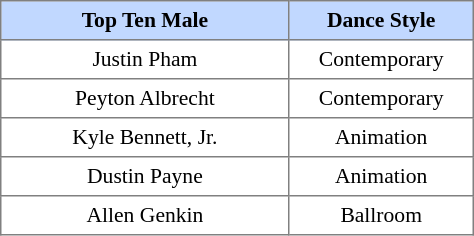<table border="1" cellpadding="4" cellspacing="0" style="text-align:center; font-size:90%; border-collapse:collapse; width:25%;">
<tr style="background:#C1D8FF;">
<th style="width:13%;">Top Ten Male</th>
<th style="width:3%; text-align:center;">Dance Style</th>
</tr>
<tr>
<td>Justin Pham</td>
<td>Contemporary</td>
</tr>
<tr>
<td>Peyton Albrecht</td>
<td>Contemporary</td>
</tr>
<tr>
<td>Kyle Bennett, Jr.</td>
<td>Animation</td>
</tr>
<tr>
<td>Dustin Payne</td>
<td>Animation</td>
</tr>
<tr>
<td>Allen Genkin</td>
<td>Ballroom</td>
</tr>
</table>
